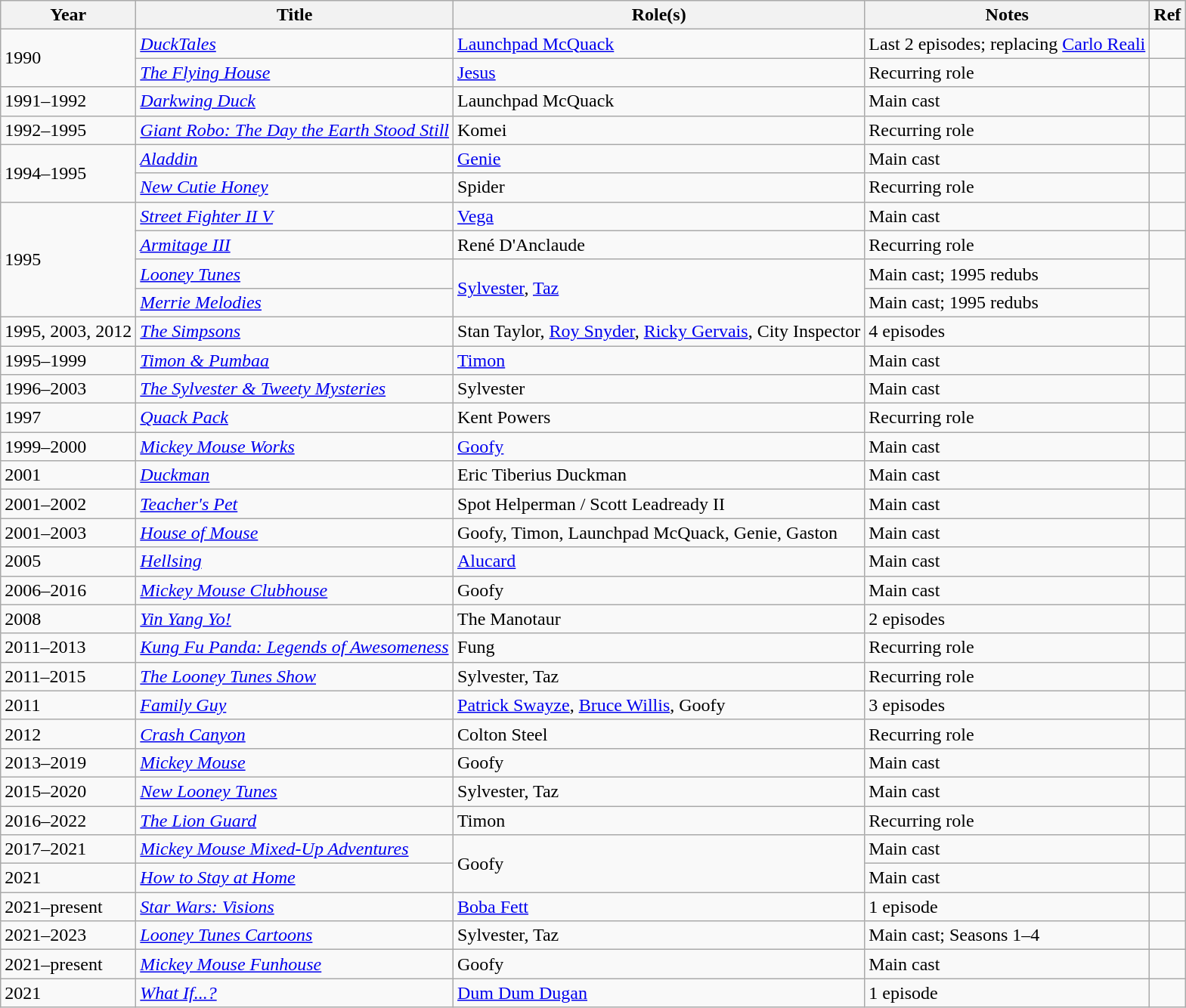<table class="wikitable plainrowheaders sortable">
<tr>
<th scope="col">Year</th>
<th scope="col">Title</th>
<th scope="col">Role(s)</th>
<th scope="col">Notes</th>
<th scope="col" class="unsortable">Ref</th>
</tr>
<tr>
<td rowspan="2">1990</td>
<td><em><a href='#'>DuckTales</a></em></td>
<td><a href='#'>Launchpad McQuack</a></td>
<td>Last 2 episodes; replacing <a href='#'>Carlo Reali</a></td>
<td></td>
</tr>
<tr>
<td><em><a href='#'>The Flying House</a></em></td>
<td><a href='#'>Jesus</a></td>
<td>Recurring role</td>
<td></td>
</tr>
<tr>
<td>1991–1992</td>
<td><em><a href='#'>Darkwing Duck</a></em></td>
<td>Launchpad McQuack</td>
<td>Main cast</td>
<td></td>
</tr>
<tr>
<td>1992–1995</td>
<td><em><a href='#'>Giant Robo: The Day the Earth Stood Still</a></em></td>
<td>Komei</td>
<td>Recurring role</td>
<td></td>
</tr>
<tr>
<td rowspan="2">1994–1995</td>
<td><em><a href='#'>Aladdin</a></em></td>
<td><a href='#'>Genie</a></td>
<td>Main cast</td>
<td></td>
</tr>
<tr>
<td><em><a href='#'>New Cutie Honey</a></em></td>
<td>Spider</td>
<td>Recurring role</td>
<td></td>
</tr>
<tr>
<td rowspan="4">1995</td>
<td><em><a href='#'>Street Fighter II V</a></em></td>
<td><a href='#'>Vega</a></td>
<td>Main cast</td>
<td></td>
</tr>
<tr>
<td><em><a href='#'>Armitage III</a></em></td>
<td>René D'Anclaude</td>
<td>Recurring role</td>
<td></td>
</tr>
<tr>
<td><em><a href='#'>Looney Tunes</a></em></td>
<td rowspan="2"><a href='#'>Sylvester</a>, <a href='#'>Taz</a></td>
<td>Main cast; 1995 redubs</td>
<td rowspan="2"></td>
</tr>
<tr>
<td><em><a href='#'>Merrie Melodies</a></em></td>
<td>Main cast; 1995 redubs</td>
</tr>
<tr>
<td>1995, 2003, 2012</td>
<td><em><a href='#'>The Simpsons</a></em></td>
<td>Stan Taylor, <a href='#'>Roy Snyder</a>, <a href='#'>Ricky Gervais</a>, City Inspector</td>
<td>4 episodes</td>
<td></td>
</tr>
<tr>
<td>1995–1999</td>
<td><em><a href='#'>Timon & Pumbaa</a></em></td>
<td><a href='#'>Timon</a></td>
<td>Main cast</td>
<td></td>
</tr>
<tr>
<td>1996–2003</td>
<td><em><a href='#'>The Sylvester & Tweety Mysteries</a></em></td>
<td>Sylvester</td>
<td>Main cast</td>
<td></td>
</tr>
<tr>
<td>1997</td>
<td><em><a href='#'>Quack Pack</a></em></td>
<td>Kent Powers</td>
<td>Recurring role</td>
<td></td>
</tr>
<tr>
<td>1999–2000</td>
<td><em><a href='#'>Mickey Mouse Works</a></em></td>
<td><a href='#'>Goofy</a></td>
<td>Main cast</td>
<td></td>
</tr>
<tr>
<td>2001</td>
<td><em><a href='#'>Duckman</a></em></td>
<td>Eric Tiberius Duckman</td>
<td>Main cast</td>
<td></td>
</tr>
<tr>
<td>2001–2002</td>
<td><em><a href='#'>Teacher's Pet</a></em></td>
<td>Spot Helperman / Scott Leadready II</td>
<td>Main cast</td>
<td></td>
</tr>
<tr>
<td>2001–2003</td>
<td><em><a href='#'>House of Mouse</a></em></td>
<td>Goofy, Timon, Launchpad McQuack, Genie, Gaston</td>
<td>Main cast</td>
<td></td>
</tr>
<tr>
<td>2005</td>
<td><em><a href='#'>Hellsing</a></em></td>
<td><a href='#'>Alucard</a></td>
<td>Main cast</td>
<td></td>
</tr>
<tr>
<td>2006–2016</td>
<td><em><a href='#'>Mickey Mouse Clubhouse</a></em></td>
<td>Goofy</td>
<td>Main cast</td>
<td></td>
</tr>
<tr>
<td>2008</td>
<td><em><a href='#'>Yin Yang Yo!</a></em></td>
<td>The Manotaur</td>
<td>2 episodes</td>
<td></td>
</tr>
<tr>
<td>2011–2013</td>
<td><em><a href='#'>Kung Fu Panda: Legends of Awesomeness</a></em></td>
<td>Fung</td>
<td>Recurring role</td>
<td></td>
</tr>
<tr>
<td>2011–2015</td>
<td><em><a href='#'>The Looney Tunes Show</a></em></td>
<td>Sylvester, Taz</td>
<td>Recurring role</td>
<td></td>
</tr>
<tr>
<td>2011</td>
<td><em><a href='#'>Family Guy</a></em></td>
<td><a href='#'>Patrick Swayze</a>, <a href='#'>Bruce Willis</a>, Goofy</td>
<td>3 episodes</td>
<td></td>
</tr>
<tr>
<td>2012</td>
<td><em><a href='#'>Crash Canyon</a></em></td>
<td>Colton Steel</td>
<td>Recurring role</td>
<td></td>
</tr>
<tr>
<td>2013–2019</td>
<td><em><a href='#'>Mickey Mouse</a></em></td>
<td>Goofy</td>
<td>Main cast</td>
<td></td>
</tr>
<tr>
<td>2015–2020</td>
<td><em><a href='#'>New Looney Tunes</a></em></td>
<td>Sylvester, Taz</td>
<td>Main cast</td>
<td></td>
</tr>
<tr>
<td>2016–2022</td>
<td><em><a href='#'>The Lion Guard</a></em></td>
<td>Timon</td>
<td>Recurring role</td>
<td></td>
</tr>
<tr>
<td>2017–2021</td>
<td><em><a href='#'>Mickey Mouse Mixed-Up Adventures</a></em></td>
<td rowspan="2">Goofy</td>
<td>Main cast</td>
<td></td>
</tr>
<tr>
<td>2021</td>
<td><em><a href='#'>How to Stay at Home</a></em></td>
<td>Main cast</td>
<td></td>
</tr>
<tr>
<td>2021–present</td>
<td><em><a href='#'>Star Wars: Visions</a></em></td>
<td><a href='#'>Boba Fett</a></td>
<td>1 episode</td>
<td></td>
</tr>
<tr>
<td>2021–2023</td>
<td><em><a href='#'>Looney Tunes Cartoons</a></em></td>
<td>Sylvester, Taz</td>
<td>Main cast; Seasons 1–4</td>
<td></td>
</tr>
<tr>
<td>2021–present</td>
<td><em><a href='#'>Mickey Mouse Funhouse</a></em></td>
<td>Goofy</td>
<td>Main cast</td>
<td></td>
</tr>
<tr>
<td>2021</td>
<td><em><a href='#'>What If...?</a></em></td>
<td><a href='#'>Dum Dum Dugan</a></td>
<td>1 episode</td>
<td></td>
</tr>
</table>
